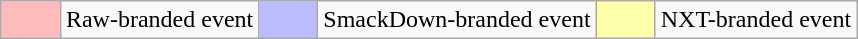<table class="wikitable" style="margin: 0 auto">
<tr>
<td style="background:#FBB; width:2em"></td>
<td Raw (WWE brand)>Raw-branded event</td>
<td style="background:#BBF; width:2em"></td>
<td SmackDown (WWE brand)>SmackDown-branded event</td>
<td style="background:#FFA; width:2em"></td>
<td NXT (WWE brand)>NXT-branded event</td>
</tr>
</table>
